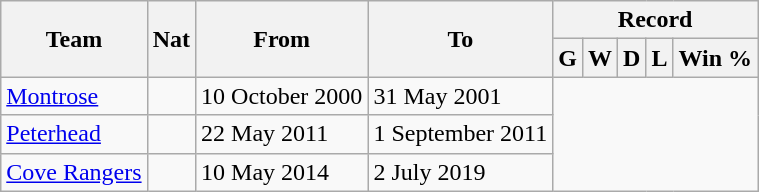<table class="wikitable" style="text-align: center">
<tr>
<th rowspan="2">Team</th>
<th rowspan="2">Nat</th>
<th rowspan="2">From</th>
<th rowspan="2">To</th>
<th colspan=6>Record</th>
</tr>
<tr>
<th>G</th>
<th>W</th>
<th>D</th>
<th>L</th>
<th>Win %</th>
</tr>
<tr>
<td align=left><a href='#'>Montrose</a></td>
<td></td>
<td align=left>10 October 2000</td>
<td align=left>31 May 2001<br></td>
</tr>
<tr>
<td align=left><a href='#'>Peterhead</a></td>
<td></td>
<td align=left>22 May 2011</td>
<td align=left>1 September 2011<br></td>
</tr>
<tr>
<td align=left><a href='#'>Cove Rangers</a></td>
<td></td>
<td align=left>10 May 2014</td>
<td align=left>2 July 2019<br></td>
</tr>
</table>
